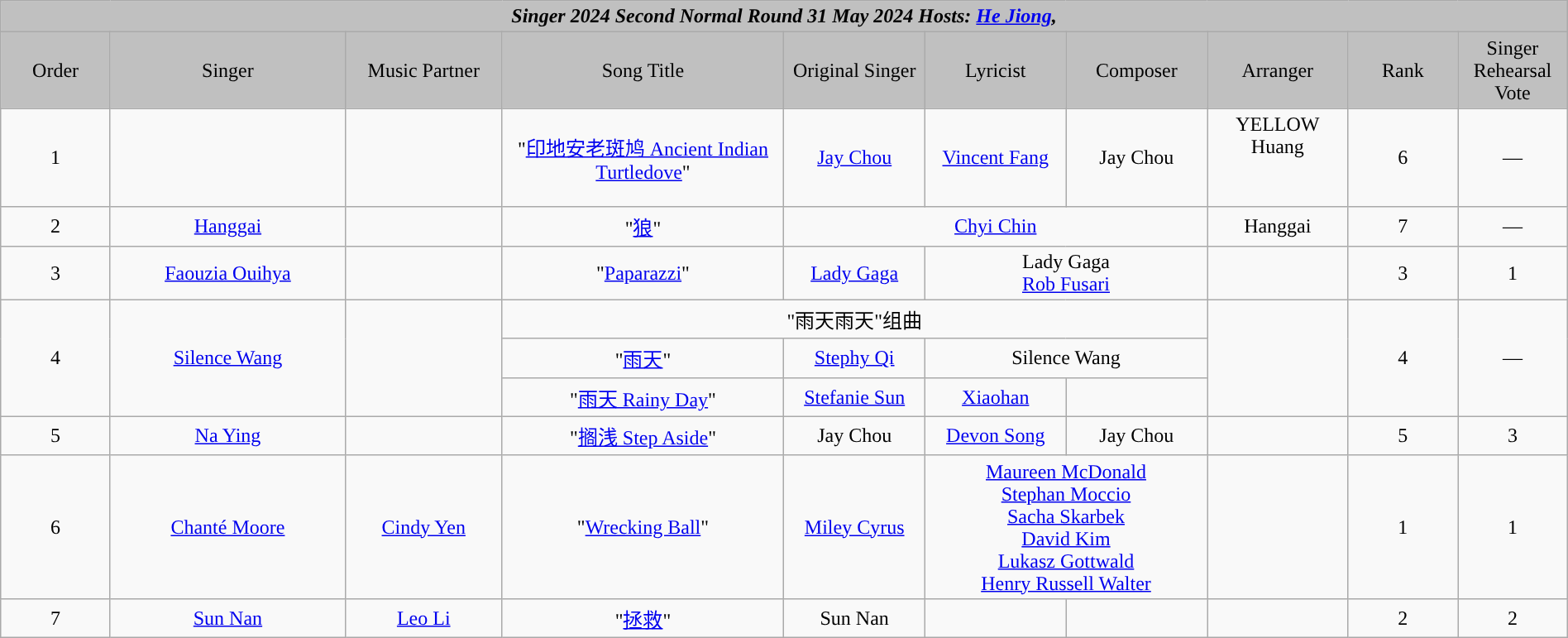<table class="wikitable sortable  mw-collapsibleiamasinger-s09" width="100%" style="text-align:center">
<tr align=center style="background:silver">
<td colspan="10"><div><strong><em>Singer<em> 2024 Second Normal Round 31 May 2024 Hosts: <a href='#'>He Jiong</a>, <strong></div></td>
</tr>
<tr style="background:silver">
<td style="width:7%"></strong>Order<strong></td>
<td style="width:15%"></strong>Singer<strong></td>
<td style="width:10%"></strong>Music Partner<strong></td>
<td style="width:18%"></strong>Song Title<strong></td>
<td style="width:9%"></strong>Original Singer<strong></td>
<td style=width:9%"></strong>Lyricist<strong></td>
<td style="width:9%"></strong>Composer<strong></td>
<td style="width:9%"></strong>Arranger<strong></td>
<td style="width:7%"></strong>Rank<strong></td>
<td style="width:7%"></strong>Singer Rehearsal Vote<strong></td>
</tr>
<tr>
<td>1</td>
<td></td>
<td></td>
<td>"<a href='#'>印地安老斑鸠 Ancient Indian Turtledove</a>"</td>
<td><a href='#'>Jay Chou</a></td>
<td><a href='#'>Vincent Fang</a></td>
<td>Jay Chou</td>
<td>YELLOW Huang<br><br><br></td>
<td>6</td>
<td>—</td>
</tr>
<tr>
<td>2</td>
<td><a href='#'>Hanggai</a></td>
<td></td>
<td>"<a href='#'>狼</a>"</td>
<td colspan=3><a href='#'>Chyi Chin</a></td>
<td>Hanggai<br></td>
<td>7</td>
<td>—</td>
</tr>
<tr>
<td>3</td>
<td><a href='#'>Faouzia Ouihya</a></td>
<td></td>
<td>"<a href='#'>Paparazzi</a>"</td>
<td><a href='#'>Lady Gaga</a></td>
<td colspan=2>Lady Gaga<br><a href='#'>Rob Fusari</a></td>
<td><br></td>
<td>3</td>
<td>1 </td>
</tr>
<tr>
<td rowspan=3>4</td>
<td rowspan=3><a href='#'>Silence Wang</a></td>
<td rowspan=3></td>
<td colspan=4>"雨天雨天"组曲</td>
<td rowspan=3><br></td>
<td rowspan=3>4</td>
<td rowspan=3>—</td>
</tr>
<tr>
<td>"<a href='#'>雨天</a>"</td>
<td><a href='#'>Stephy Qi</a></td>
<td colspan=2>Silence Wang</td>
</tr>
<tr>
<td>"<a href='#'>雨天 Rainy Day</a>"</td>
<td><a href='#'>Stefanie Sun</a></td>
<td><a href='#'>Xiaohan</a></td>
<td></td>
</tr>
<tr>
<td>5</td>
<td><a href='#'>Na Ying</a></td>
<td></td>
<td>"<a href='#'>搁浅 Step Aside</a>"</td>
<td>Jay Chou</td>
<td><a href='#'>Devon Song</a></td>
<td>Jay Chou</td>
<td></td>
<td>5</td>
<td>3 </td>
</tr>
<tr>
<td>6</td>
<td><a href='#'>Chanté Moore</a></td>
<td><a href='#'>Cindy Yen</a></td>
<td>"<a href='#'>Wrecking Ball</a>"</td>
<td><a href='#'>Miley Cyrus</a></td>
<td colspan=2><a href='#'>Maureen McDonald</a><br><a href='#'>Stephan Moccio</a><br><a href='#'>Sacha Skarbek</a><br><a href='#'>David Kim</a><br><a href='#'>Lukasz Gottwald</a><br><a href='#'>Henry Russell Walter</a></td>
<td></td>
<td>1</td>
<td>1 </td>
</tr>
<tr>
<td>7</td>
<td><a href='#'>Sun Nan</a></td>
<td><a href='#'>Leo Li</a></td>
<td>"<a href='#'>拯救</a>"</td>
<td>Sun Nan</td>
<td></td>
<td></td>
<td></td>
<td>2</td>
<td>2</td>
</tr>
</table>
